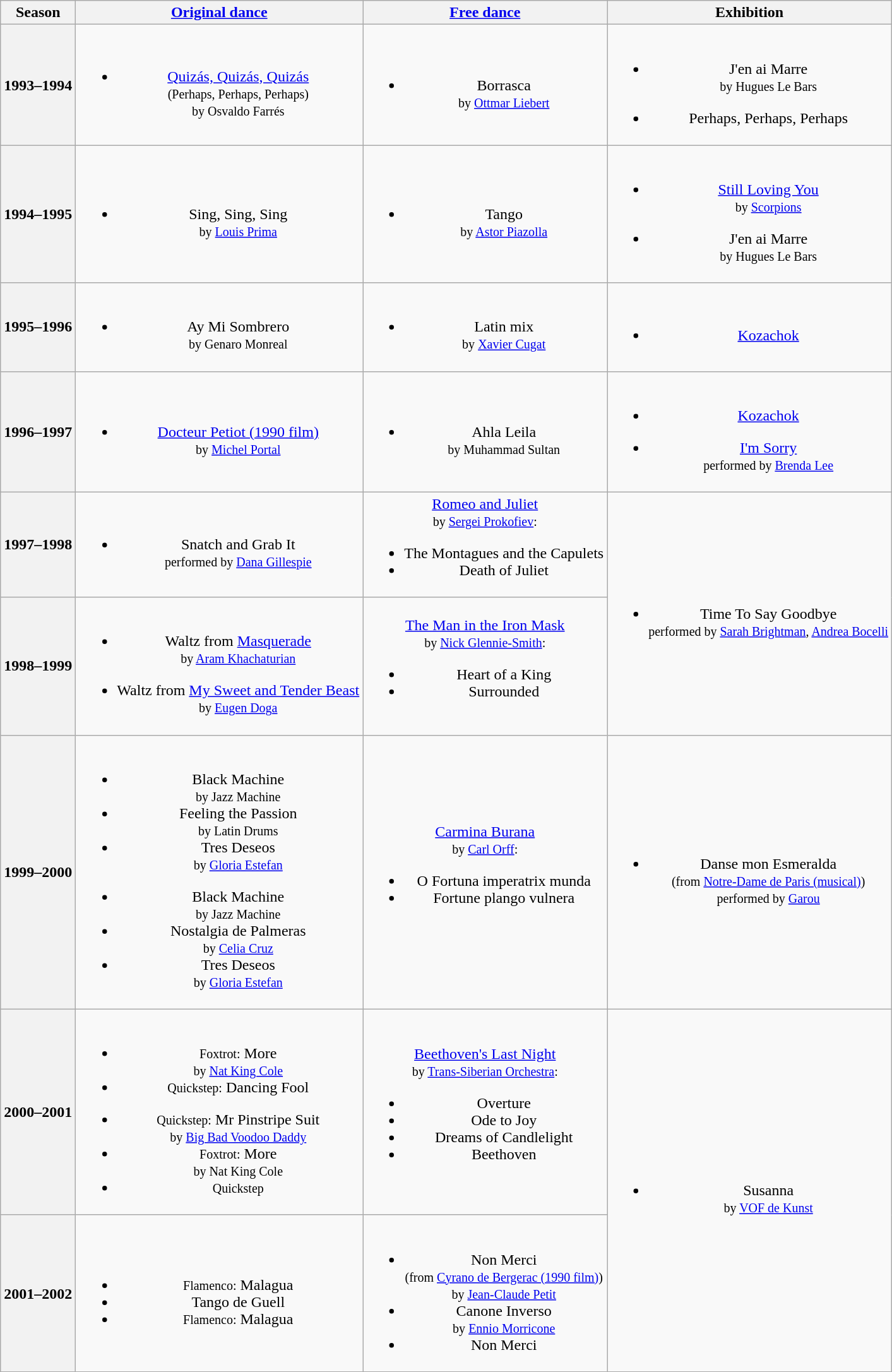<table class="wikitable" style="text-align:center">
<tr>
<th>Season</th>
<th><a href='#'>Original dance</a></th>
<th><a href='#'>Free dance</a></th>
<th>Exhibition</th>
</tr>
<tr>
<th>1993–1994 <br> </th>
<td><br><ul><li><a href='#'>Quizás, Quizás, Quizás</a> <br><small> (Perhaps, Perhaps, Perhaps) <br> by Osvaldo Farrés </small></li></ul></td>
<td><br><ul><li>Borrasca <br><small> by <a href='#'>Ottmar Liebert</a> </small></li></ul></td>
<td><br><ul><li>J'en ai Marre <br><small> by Hugues Le Bars </small></li></ul><ul><li>Perhaps, Perhaps, Perhaps</li></ul></td>
</tr>
<tr>
<th>1994–1995 <br> </th>
<td><br><ul><li>Sing, Sing, Sing <br><small> by <a href='#'>Louis Prima</a> </small></li></ul></td>
<td><br><ul><li>Tango <br><small> by <a href='#'>Astor Piazolla</a> </small></li></ul></td>
<td><br><ul><li><a href='#'>Still Loving You</a> <br><small> by <a href='#'>Scorpions</a> </small></li></ul><ul><li>J'en ai Marre <br><small> by Hugues Le Bars </small></li></ul></td>
</tr>
<tr>
<th>1995–1996 <br> </th>
<td><br><ul><li>Ay Mi Sombrero <br><small> by Genaro Monreal </small></li></ul></td>
<td><br><ul><li>Latin mix <br><small> by <a href='#'>Xavier Cugat</a> </small></li></ul></td>
<td><br><ul><li><a href='#'>Kozachok</a></li></ul></td>
</tr>
<tr>
<th>1996–1997 <br> </th>
<td><br><ul><li><a href='#'>Docteur Petiot (1990 film)</a> <br><small> by <a href='#'>Michel Portal</a> </small></li></ul></td>
<td><br><ul><li>Ahla Leila <br><small> by Muhammad Sultan </small></li></ul></td>
<td><br><ul><li><a href='#'>Kozachok</a></li></ul><ul><li><a href='#'>I'm Sorry</a> <br><small> performed by <a href='#'>Brenda Lee</a> </small></li></ul></td>
</tr>
<tr>
<th>1997–1998 <br> </th>
<td><br><ul><li>Snatch and Grab It <br> <small> performed by <a href='#'>Dana Gillespie</a> </small></li></ul></td>
<td><a href='#'>Romeo and Juliet</a> <br><small> by <a href='#'>Sergei Prokofiev</a>: </small><br><ul><li>The Montagues and the Capulets</li><li>Death of Juliet</li></ul></td>
<td rowspan=2><br><ul><li>Time To Say Goodbye <br><small> performed by <a href='#'>Sarah Brightman</a>, <a href='#'>Andrea Bocelli</a> </small></li></ul></td>
</tr>
<tr>
<th>1998–1999 <br> </th>
<td><br><ul><li>Waltz from <a href='#'>Masquerade</a> <br><small> by <a href='#'>Aram Khachaturian</a> </small></li></ul><ul><li>Waltz from <a href='#'>My Sweet and Tender Beast</a> <br><small> by <a href='#'>Eugen Doga</a> </small></li></ul></td>
<td><a href='#'>The Man in the Iron Mask</a> <br><small> by <a href='#'>Nick Glennie-Smith</a>: </small><br><ul><li>Heart of a King</li><li>Surrounded</li></ul></td>
</tr>
<tr>
<th>1999–2000 <br> </th>
<td><br><ul><li>Black Machine <br><small> by Jazz Machine </small></li><li>Feeling the Passion <br><small> by Latin Drums </small></li><li>Tres Deseos <br><small> by <a href='#'>Gloria Estefan</a> </small></li></ul><ul><li>Black Machine <br><small> by Jazz Machine </small></li><li>Nostalgia de Palmeras <br><small> by <a href='#'>Celia Cruz</a> </small></li><li>Tres Deseos <br><small> by <a href='#'>Gloria Estefan</a> </small></li></ul></td>
<td><a href='#'>Carmina Burana</a> <br><small> by <a href='#'>Carl Orff</a>: </small><br><ul><li>O Fortuna imperatrix munda</li><li>Fortune plango vulnera</li></ul></td>
<td><br><ul><li>Danse mon Esmeralda <br><small> (from <a href='#'>Notre-Dame de Paris (musical)</a>) <br> performed by <a href='#'>Garou</a> </small></li></ul></td>
</tr>
<tr>
<th>2000–2001 <br> </th>
<td><br><ul><li><small>Foxtrot:</small> More <br><small> by <a href='#'>Nat King Cole</a> </small></li><li><small>Quickstep:</small> Dancing Fool</li></ul><ul><li><small>Quickstep:</small> Mr Pinstripe Suit <br><small> by <a href='#'>Big Bad Voodoo Daddy</a> </small></li><li><small>Foxtrot:</small> More <br><small> by Nat King Cole </small></li><li><small>Quickstep</small></li></ul></td>
<td><a href='#'>Beethoven's Last Night</a> <br><small> by <a href='#'>Trans-Siberian Orchestra</a>: </small><br><ul><li>Overture</li><li>Ode to Joy</li><li>Dreams of Candlelight</li><li>Beethoven</li></ul></td>
<td rowspan=2><br><ul><li>Susanna <br><small> by <a href='#'>VOF de Kunst</a> </small></li></ul></td>
</tr>
<tr>
<th>2001–2002 <br> </th>
<td><br><ul><li><small>Flamenco:</small> Malagua</li><li>Tango de Guell</li><li><small>Flamenco:</small> Malagua</li></ul></td>
<td><br><ul><li>Non Merci <br><small> (from <a href='#'>Cyrano de Bergerac (1990 film)</a>) <br> by <a href='#'>Jean-Claude Petit</a> </small></li><li>Canone Inverso <br><small> by <a href='#'>Ennio Morricone</a> </small></li><li>Non Merci</li></ul></td>
</tr>
</table>
